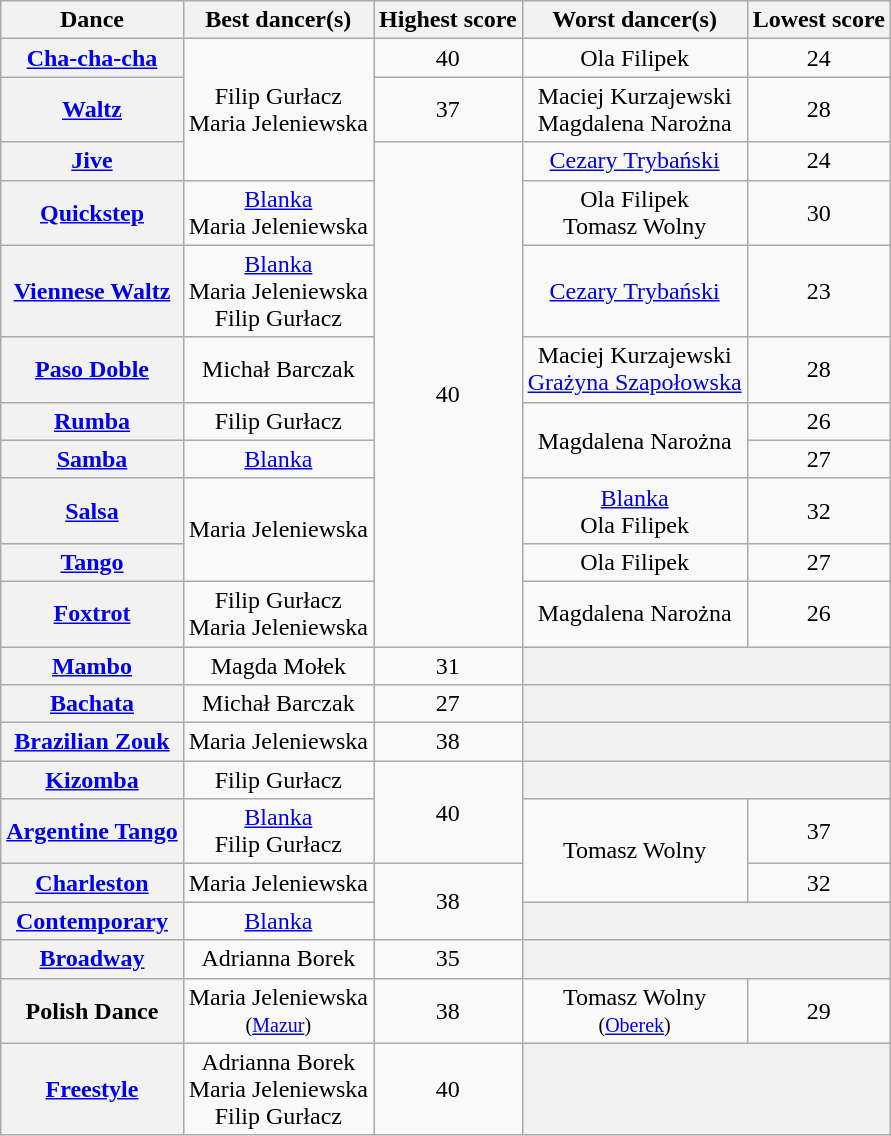<table class="wikitable sortable" style="text-align:center;">
<tr>
<th>Dance</th>
<th>Best dancer(s)</th>
<th>Highest score</th>
<th>Worst dancer(s)</th>
<th>Lowest score</th>
</tr>
<tr>
<th><a href='#'>Cha-cha-cha</a></th>
<td rowspan="3">Filip Gurłacz<br>Maria Jeleniewska</td>
<td>40</td>
<td>Ola Filipek</td>
<td>24</td>
</tr>
<tr>
<th><a href='#'>Waltz</a></th>
<td>37</td>
<td>Maciej Kurzajewski<br>Magdalena Narożna</td>
<td>28</td>
</tr>
<tr>
<th><a href='#'>Jive</a></th>
<td rowspan="9">40</td>
<td><a href='#'>Cezary Trybański</a></td>
<td>24</td>
</tr>
<tr>
<th><a href='#'>Quickstep</a></th>
<td><a href='#'>Blanka</a><br>Maria Jeleniewska</td>
<td>Ola Filipek<br>Tomasz Wolny</td>
<td>30</td>
</tr>
<tr>
<th><a href='#'>Viennese Waltz</a></th>
<td><a href='#'>Blanka</a><br>Maria Jeleniewska<br>Filip Gurłacz</td>
<td><a href='#'>Cezary Trybański</a></td>
<td>23</td>
</tr>
<tr>
<th><a href='#'>Paso Doble</a></th>
<td>Michał Barczak</td>
<td>Maciej Kurzajewski<br><a href='#'>Grażyna Szapołowska</a></td>
<td>28</td>
</tr>
<tr>
<th><a href='#'>Rumba</a></th>
<td>Filip Gurłacz</td>
<td rowspan="2">Magdalena Narożna</td>
<td>26</td>
</tr>
<tr>
<th><a href='#'>Samba</a></th>
<td><a href='#'>Blanka</a></td>
<td>27</td>
</tr>
<tr>
<th><a href='#'>Salsa</a></th>
<td rowspan="2">Maria Jeleniewska</td>
<td><a href='#'>Blanka</a><br>Ola Filipek</td>
<td>32</td>
</tr>
<tr>
<th><a href='#'>Tango</a></th>
<td>Ola Filipek</td>
<td>27</td>
</tr>
<tr>
<th><a href='#'>Foxtrot</a></th>
<td>Filip Gurłacz<br>Maria Jeleniewska</td>
<td>Magdalena Narożna</td>
<td>26</td>
</tr>
<tr>
<th><a href='#'>Mambo</a></th>
<td>Magda Mołek</td>
<td>31</td>
<th colspan="2"></th>
</tr>
<tr>
<th><a href='#'>Bachata</a></th>
<td>Michał Barczak</td>
<td>27</td>
<th colspan="2"></th>
</tr>
<tr>
<th><a href='#'>Brazilian Zouk</a></th>
<td>Maria Jeleniewska</td>
<td>38</td>
<th colspan="2"></th>
</tr>
<tr>
<th><a href='#'>Kizomba</a></th>
<td>Filip Gurłacz</td>
<td rowspan="2">40</td>
<th colspan="2"></th>
</tr>
<tr>
<th><a href='#'>Argentine Tango</a></th>
<td><a href='#'>Blanka</a><br>Filip Gurłacz</td>
<td rowspan="2">Tomasz Wolny</td>
<td>37</td>
</tr>
<tr>
<th><a href='#'>Charleston</a></th>
<td>Maria Jeleniewska</td>
<td rowspan="2">38</td>
<td>32</td>
</tr>
<tr>
<th><a href='#'>Contemporary</a></th>
<td><a href='#'>Blanka</a></td>
<th colspan="2"></th>
</tr>
<tr>
<th><a href='#'>Broadway</a></th>
<td>Adrianna Borek</td>
<td>35</td>
<th colspan="2"></th>
</tr>
<tr>
<th>Polish Dance</th>
<td>Maria Jeleniewska<br><small>(<a href='#'>Mazur</a>)</small></td>
<td>38</td>
<td>Tomasz Wolny<br><small>(<a href='#'>Oberek</a>)</small></td>
<td>29</td>
</tr>
<tr>
<th><a href='#'>Freestyle</a></th>
<td>Adrianna Borek<br>Maria Jeleniewska<br>Filip Gurłacz</td>
<td>40</td>
<th colspan="2"></th>
</tr>
</table>
